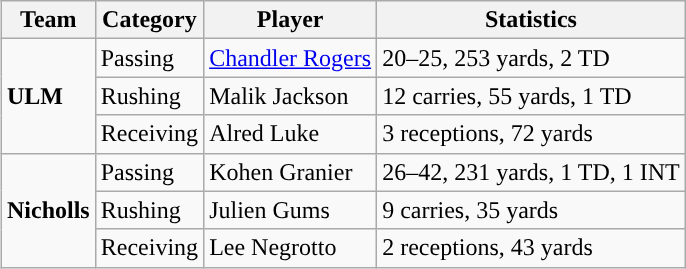<table class="wikitable" style="float: right;">
<tr>
<th>Team</th>
<th>Category</th>
<th>Player</th>
<th>Statistics</th>
</tr>
<tr>
<td rowspan=3><strong>ULM</strong></td>
<td>Passing</td>
<td><a href='#'>Chandler Rogers</a></td>
<td>20–25, 253 yards, 2 TD</td>
</tr>
<tr>
<td>Rushing</td>
<td>Malik Jackson</td>
<td>12 carries, 55 yards, 1 TD</td>
</tr>
<tr>
<td>Receiving</td>
<td>Alred Luke</td>
<td>3 receptions, 72 yards</td>
</tr>
<tr>
<td rowspan=3><strong>Nicholls</strong></td>
<td>Passing</td>
<td>Kohen Granier</td>
<td>26–42, 231 yards, 1 TD, 1 INT</td>
</tr>
<tr>
<td>Rushing</td>
<td>Julien Gums</td>
<td>9 carries, 35 yards</td>
</tr>
<tr>
<td>Receiving</td>
<td>Lee Negrotto</td>
<td>2 receptions, 43 yards</td>
</tr>
</table>
